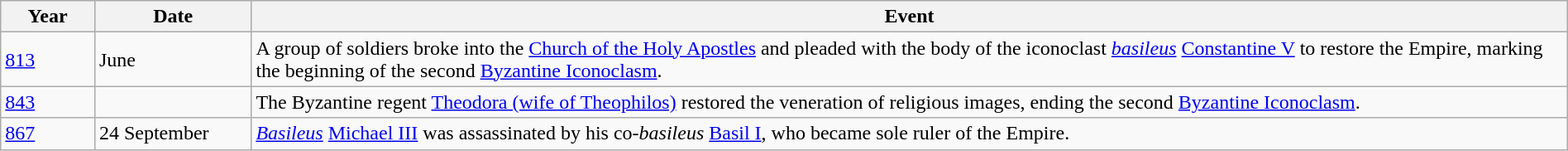<table class="wikitable" width="100%">
<tr>
<th style="width:6%">Year</th>
<th style="width:10%">Date</th>
<th>Event</th>
</tr>
<tr>
<td><a href='#'>813</a></td>
<td>June</td>
<td>A group of soldiers broke into the <a href='#'>Church of the Holy Apostles</a> and pleaded with the body of the iconoclast <em><a href='#'>basileus</a></em> <a href='#'>Constantine V</a> to restore the Empire, marking the beginning of the second <a href='#'>Byzantine Iconoclasm</a>.</td>
</tr>
<tr>
<td><a href='#'>843</a></td>
<td></td>
<td>The Byzantine regent <a href='#'>Theodora (wife of Theophilos)</a> restored the veneration of religious images, ending the second <a href='#'>Byzantine Iconoclasm</a>.</td>
</tr>
<tr>
<td><a href='#'>867</a></td>
<td>24 September</td>
<td><em><a href='#'>Basileus</a></em> <a href='#'>Michael III</a> was assassinated by his co-<em>basileus</em> <a href='#'>Basil I</a>, who became sole ruler of the Empire.</td>
</tr>
</table>
